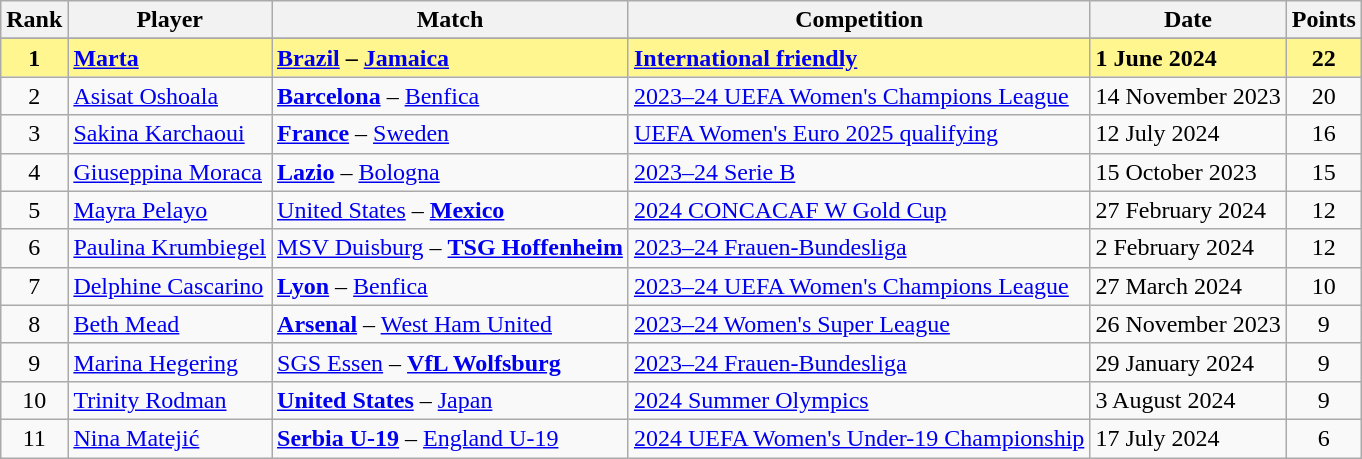<table class="wikitable">
<tr>
<th>Rank</th>
<th>Player</th>
<th>Match</th>
<th>Competition</th>
<th>Date</th>
<th>Points</th>
</tr>
<tr>
</tr>
<tr style="background-color: #FFF68F; font-weight: bold;">
<td align="center"><strong>1</strong></td>
<td> <strong><a href='#'>Marta</a></strong></td>
<td><strong><a href='#'>Brazil</a></strong> – <a href='#'>Jamaica</a></td>
<td><strong><a href='#'>International friendly</a></strong></td>
<td><strong>1 June 2024</strong></td>
<td align="center">22</td>
</tr>
<tr>
<td align="center">2</td>
<td> <a href='#'>Asisat Oshoala</a></td>
<td><strong><a href='#'>Barcelona</a></strong> – <a href='#'>Benfica</a></td>
<td><a href='#'>2023–24 UEFA Women's Champions League</a></td>
<td>14 November 2023</td>
<td align="center">20</td>
</tr>
<tr>
<td align="center">3</td>
<td> <a href='#'>Sakina Karchaoui</a></td>
<td><strong><a href='#'>France</a></strong> – <a href='#'>Sweden</a></td>
<td><a href='#'>UEFA Women's Euro 2025 qualifying</a></td>
<td>12 July 2024</td>
<td align="center">16</td>
</tr>
<tr>
<td align="center">4</td>
<td> <a href='#'>Giuseppina Moraca</a></td>
<td><strong><a href='#'>Lazio</a></strong> – <a href='#'>Bologna</a></td>
<td><a href='#'>2023–24 Serie B</a></td>
<td>15 October 2023</td>
<td align="center">15</td>
</tr>
<tr>
<td align="center">5</td>
<td> <a href='#'>Mayra Pelayo</a></td>
<td><a href='#'>United States</a> – <strong><a href='#'>Mexico</a></strong></td>
<td><a href='#'>2024 CONCACAF W Gold Cup</a></td>
<td>27 February 2024</td>
<td align="center">12</td>
</tr>
<tr>
<td align="center">6</td>
<td> <a href='#'>Paulina Krumbiegel</a></td>
<td><a href='#'>MSV Duisburg</a> – <strong><a href='#'>TSG Hoffenheim</a></strong></td>
<td><a href='#'>2023–24 Frauen-Bundesliga</a></td>
<td>2 February 2024</td>
<td align="center">12</td>
</tr>
<tr>
<td align="center">7</td>
<td> <a href='#'>Delphine Cascarino</a></td>
<td><strong><a href='#'>Lyon</a></strong> – <a href='#'>Benfica</a></td>
<td><a href='#'>2023–24 UEFA Women's Champions League</a></td>
<td>27 March 2024</td>
<td align="center">10</td>
</tr>
<tr>
<td align="center">8</td>
<td> <a href='#'>Beth Mead</a></td>
<td><strong><a href='#'>Arsenal</a></strong> – <a href='#'>West Ham United</a></td>
<td><a href='#'>2023–24 Women's Super League</a></td>
<td>26 November 2023</td>
<td align="center">9</td>
</tr>
<tr>
<td align="center">9</td>
<td> <a href='#'>Marina Hegering</a></td>
<td><a href='#'>SGS Essen</a> – <strong><a href='#'>VfL Wolfsburg</a></strong></td>
<td><a href='#'>2023–24 Frauen-Bundesliga</a></td>
<td>29 January 2024</td>
<td align="center">9</td>
</tr>
<tr>
<td align="center">10</td>
<td> <a href='#'>Trinity Rodman</a></td>
<td><strong><a href='#'>United States</a></strong> – <a href='#'>Japan</a></td>
<td><a href='#'>2024 Summer Olympics</a></td>
<td>3 August 2024</td>
<td align="center">9</td>
</tr>
<tr>
<td align="center">11</td>
<td> <a href='#'>Nina Matejić</a></td>
<td><strong><a href='#'>Serbia U-19</a></strong> – <a href='#'>England U-19</a></td>
<td><a href='#'>2024 UEFA Women's Under-19 Championship</a></td>
<td>17 July 2024</td>
<td align="center">6</td>
</tr>
</table>
